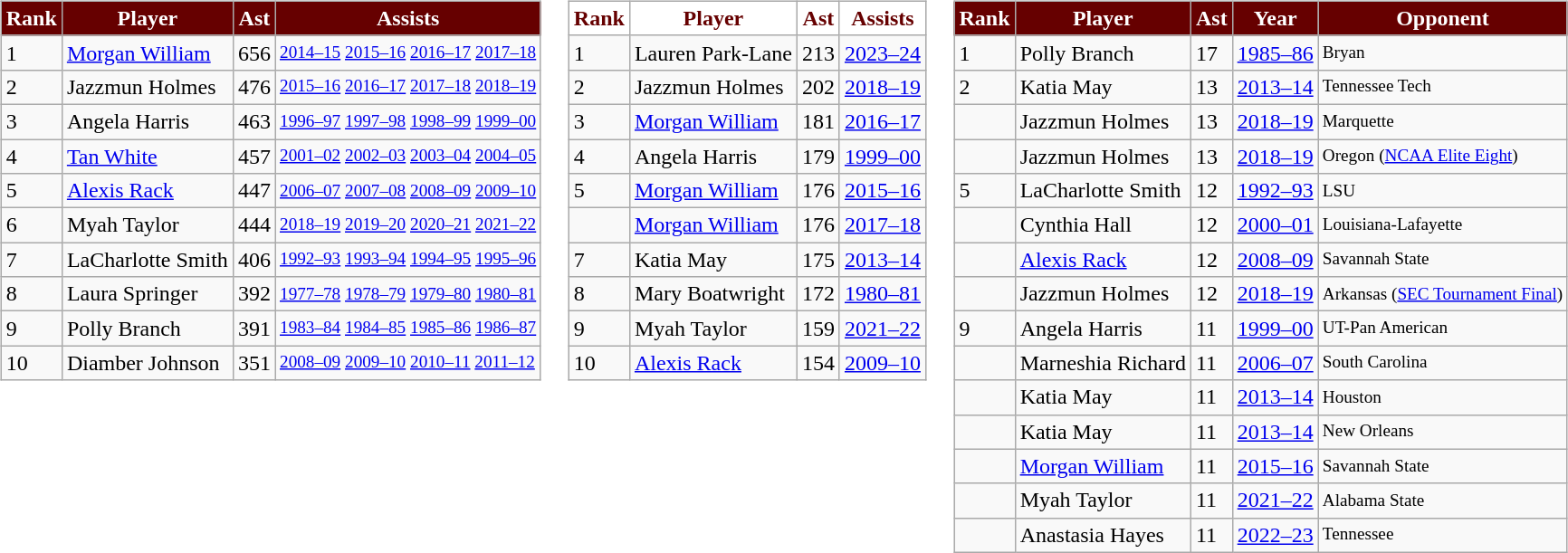<table>
<tr>
<td></td>
</tr>
<tr valign="top">
<td><br><table class="wikitable">
<tr>
<th style="background: #660000; color: #FFFFFF"><strong>Rank</strong></th>
<th style="background: #660000; color: #FFFFFF"><strong>Player</strong></th>
<th style="background: #660000; color: #FFFFFF"><strong>Ast</strong></th>
<th style="background: #660000; color: #FFFFFF"><strong>Assists</strong></th>
</tr>
<tr>
<td>1</td>
<td><a href='#'>Morgan William</a></td>
<td>656</td>
<td style="font-size:80%;"><a href='#'>2014–15</a> <a href='#'>2015–16</a> <a href='#'>2016–17</a> <a href='#'>2017–18</a></td>
</tr>
<tr>
<td>2</td>
<td>Jazzmun Holmes</td>
<td>476</td>
<td style="font-size:80%;"><a href='#'>2015–16</a> <a href='#'>2016–17</a> <a href='#'>2017–18</a> <a href='#'>2018–19</a></td>
</tr>
<tr>
<td>3</td>
<td>Angela Harris</td>
<td>463</td>
<td style="font-size:80%;"><a href='#'>1996–97</a> <a href='#'>1997–98</a> <a href='#'>1998–99</a> <a href='#'>1999–00</a></td>
</tr>
<tr>
<td>4</td>
<td><a href='#'>Tan White</a></td>
<td>457</td>
<td style="font-size:80%;"><a href='#'>2001–02</a> <a href='#'>2002–03</a> <a href='#'>2003–04</a> <a href='#'>2004–05</a></td>
</tr>
<tr>
<td>5</td>
<td><a href='#'>Alexis Rack</a></td>
<td>447</td>
<td style="font-size:80%;"><a href='#'>2006–07</a> <a href='#'>2007–08</a> <a href='#'>2008–09</a> <a href='#'>2009–10</a></td>
</tr>
<tr>
<td>6</td>
<td>Myah Taylor</td>
<td>444</td>
<td style="font-size:80%;"><a href='#'>2018–19</a> <a href='#'>2019–20</a> <a href='#'>2020–21</a> <a href='#'>2021–22</a></td>
</tr>
<tr>
<td>7</td>
<td>LaCharlotte Smith</td>
<td>406</td>
<td style="font-size:80%;"><a href='#'>1992–93</a> <a href='#'>1993–94</a> <a href='#'>1994–95</a> <a href='#'>1995–96</a></td>
</tr>
<tr>
<td>8</td>
<td>Laura Springer</td>
<td>392</td>
<td style="font-size:80%;"><a href='#'>1977–78</a> <a href='#'>1978–79</a> <a href='#'>1979–80</a> <a href='#'>1980–81</a></td>
</tr>
<tr>
<td>9</td>
<td>Polly Branch</td>
<td>391</td>
<td style="font-size:80%;"><a href='#'>1983–84</a> <a href='#'>1984–85</a> <a href='#'>1985–86</a> <a href='#'>1986–87</a></td>
</tr>
<tr>
<td>10</td>
<td>Diamber Johnson</td>
<td>351</td>
<td style="font-size:80%;"><a href='#'>2008–09</a> <a href='#'>2009–10</a> <a href='#'>2010–11</a> <a href='#'>2011–12</a></td>
</tr>
</table>
</td>
<td><br><table class="wikitable">
<tr>
<th style="background: #FFFFFF; color: #660000"><strong>Rank</strong></th>
<th style="background: #FFFFFF; color: #660000"><strong>Player</strong></th>
<th style="background: #FFFFFF; color: #660000"><strong>Ast</strong></th>
<th style="background: #FFFFFF; color: #660000"><strong>Assists</strong></th>
</tr>
<tr>
<td>1</td>
<td>Lauren Park-Lane</td>
<td>213</td>
<td><a href='#'>2023–24</a></td>
</tr>
<tr>
<td>2</td>
<td>Jazzmun Holmes</td>
<td>202</td>
<td><a href='#'>2018–19</a></td>
</tr>
<tr>
<td>3</td>
<td><a href='#'>Morgan William</a></td>
<td>181</td>
<td><a href='#'>2016–17</a></td>
</tr>
<tr>
<td>4</td>
<td>Angela Harris</td>
<td>179</td>
<td><a href='#'>1999–00</a></td>
</tr>
<tr>
<td>5</td>
<td><a href='#'>Morgan William</a></td>
<td>176</td>
<td><a href='#'>2015–16</a></td>
</tr>
<tr>
<td></td>
<td><a href='#'>Morgan William</a></td>
<td>176</td>
<td><a href='#'>2017–18</a></td>
</tr>
<tr>
<td>7</td>
<td>Katia May</td>
<td>175</td>
<td><a href='#'>2013–14</a></td>
</tr>
<tr>
<td>8</td>
<td>Mary Boatwright</td>
<td>172</td>
<td><a href='#'>1980–81</a></td>
</tr>
<tr>
<td>9</td>
<td>Myah Taylor</td>
<td>159</td>
<td><a href='#'>2021–22</a></td>
</tr>
<tr>
<td>10</td>
<td><a href='#'>Alexis Rack</a></td>
<td>154</td>
<td><a href='#'>2009–10</a></td>
</tr>
</table>
</td>
<td><br><table class="wikitable">
<tr>
<th style="background: #660000; color: #FFFFFF"><strong>Rank</strong></th>
<th style="background: #660000; color: #FFFFFF"><strong>Player</strong></th>
<th style="background: #660000; color: #FFFFFF"><strong>Ast</strong></th>
<th style="background: #660000; color: #FFFFFF"><strong>Year</strong></th>
<th style="background: #660000; color: #FFFFFF"><strong>Opponent</strong></th>
</tr>
<tr>
<td>1</td>
<td>Polly Branch</td>
<td>17</td>
<td><a href='#'>1985–86</a></td>
<td style="font-size:80%;">Bryan</td>
</tr>
<tr>
<td>2</td>
<td>Katia May</td>
<td>13</td>
<td><a href='#'>2013–14</a></td>
<td style="font-size:80%;">Tennessee Tech</td>
</tr>
<tr>
<td></td>
<td>Jazzmun Holmes</td>
<td>13</td>
<td><a href='#'>2018–19</a></td>
<td style="font-size:80%;">Marquette</td>
</tr>
<tr>
<td></td>
<td>Jazzmun Holmes</td>
<td>13</td>
<td><a href='#'>2018–19</a></td>
<td style="font-size:80%;">Oregon (<a href='#'>NCAA Elite Eight</a>)</td>
</tr>
<tr>
<td>5</td>
<td>LaCharlotte Smith</td>
<td>12</td>
<td><a href='#'>1992–93</a></td>
<td style="font-size:80%;">LSU</td>
</tr>
<tr>
<td></td>
<td>Cynthia Hall</td>
<td>12</td>
<td><a href='#'>2000–01</a></td>
<td style="font-size:80%;">Louisiana-Lafayette</td>
</tr>
<tr>
<td></td>
<td><a href='#'>Alexis Rack</a></td>
<td>12</td>
<td><a href='#'>2008–09</a></td>
<td style="font-size:80%;">Savannah State</td>
</tr>
<tr>
<td></td>
<td>Jazzmun Holmes</td>
<td>12</td>
<td><a href='#'>2018–19</a></td>
<td style="font-size:80%;">Arkansas (<a href='#'>SEC Tournament Final</a>)</td>
</tr>
<tr>
<td>9</td>
<td>Angela Harris</td>
<td>11</td>
<td><a href='#'>1999–00</a></td>
<td style="font-size:80%;">UT-Pan American</td>
</tr>
<tr>
<td></td>
<td>Marneshia Richard</td>
<td>11</td>
<td><a href='#'>2006–07</a></td>
<td style="font-size:80%;">South Carolina</td>
</tr>
<tr>
<td></td>
<td>Katia May</td>
<td>11</td>
<td><a href='#'>2013–14</a></td>
<td style="font-size:80%;">Houston</td>
</tr>
<tr>
<td></td>
<td>Katia May</td>
<td>11</td>
<td><a href='#'>2013–14</a></td>
<td style="font-size:80%;">New Orleans</td>
</tr>
<tr>
<td></td>
<td><a href='#'>Morgan William</a></td>
<td>11</td>
<td><a href='#'>2015–16</a></td>
<td style="font-size:80%;">Savannah State</td>
</tr>
<tr>
<td></td>
<td>Myah Taylor</td>
<td>11</td>
<td><a href='#'>2021–22</a></td>
<td style="font-size:80%;">Alabama State</td>
</tr>
<tr>
<td></td>
<td>Anastasia Hayes</td>
<td>11</td>
<td><a href='#'>2022–23</a></td>
<td style="font-size:80%;">Tennessee</td>
</tr>
</table>
</td>
</tr>
</table>
